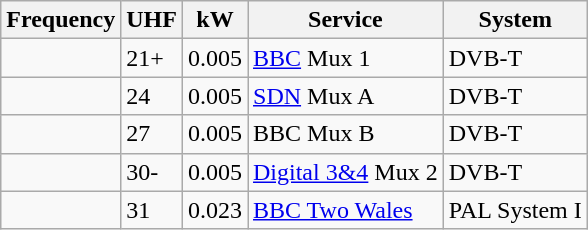<table class="wikitable sortable">
<tr>
<th>Frequency</th>
<th>UHF</th>
<th>kW</th>
<th>Service</th>
<th>System</th>
</tr>
<tr>
<td></td>
<td>21+</td>
<td>0.005</td>
<td><a href='#'>BBC</a> Mux 1</td>
<td>DVB-T</td>
</tr>
<tr>
<td></td>
<td>24</td>
<td>0.005</td>
<td><a href='#'>SDN</a> Mux A</td>
<td>DVB-T</td>
</tr>
<tr>
<td></td>
<td>27</td>
<td>0.005</td>
<td>BBC Mux B</td>
<td>DVB-T</td>
</tr>
<tr>
<td></td>
<td>30-</td>
<td>0.005</td>
<td><a href='#'>Digital 3&4</a> Mux 2</td>
<td>DVB-T</td>
</tr>
<tr>
<td></td>
<td>31</td>
<td>0.023</td>
<td><a href='#'>BBC Two Wales</a></td>
<td>PAL System I</td>
</tr>
</table>
